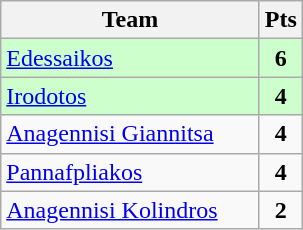<table class="wikitable" style="text-align: center;">
<tr>
<th width=165>Team</th>
<th width=20>Pts</th>
</tr>
<tr bgcolor="#ccffcc">
<td align=left><a href='#'>Edessaikos</a></td>
<td><strong>6</strong></td>
</tr>
<tr bgcolor="#ccffcc">
<td align=left><a href='#'>Irodotos</a></td>
<td><strong>4</strong></td>
</tr>
<tr>
<td align=left><a href='#'>Anagennisi Giannitsa</a></td>
<td><strong>4</strong></td>
</tr>
<tr>
<td align=left><a href='#'>Pannafpliakos</a></td>
<td><strong>4</strong></td>
</tr>
<tr>
<td align=left><a href='#'>Anagennisi Kolindros</a></td>
<td><strong>2</strong></td>
</tr>
</table>
